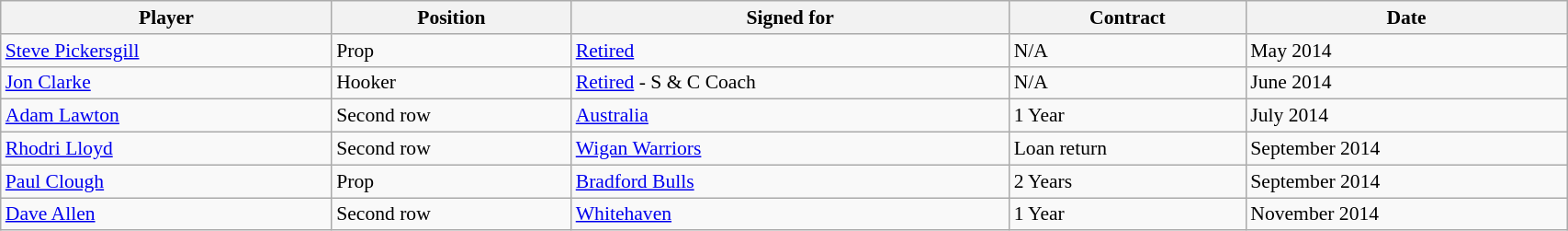<table class="wikitable"  style="width:90%; font-size:90%;">
<tr>
<th>Player</th>
<th>Position</th>
<th>Signed for</th>
<th>Contract</th>
<th>Date</th>
</tr>
<tr>
<td> <a href='#'>Steve Pickersgill</a></td>
<td>Prop</td>
<td><a href='#'>Retired</a></td>
<td>N/A</td>
<td>May 2014</td>
</tr>
<tr>
<td> <a href='#'>Jon Clarke</a></td>
<td>Hooker</td>
<td><a href='#'>Retired</a> - S & C Coach</td>
<td>N/A</td>
<td>June 2014</td>
</tr>
<tr>
<td> <a href='#'>Adam Lawton</a></td>
<td>Second row</td>
<td><a href='#'>Australia</a></td>
<td>1 Year</td>
<td>July 2014</td>
</tr>
<tr>
<td> <a href='#'>Rhodri Lloyd</a></td>
<td>Second row</td>
<td><a href='#'>Wigan Warriors</a></td>
<td>Loan return</td>
<td>September 2014</td>
</tr>
<tr>
<td> <a href='#'>Paul Clough</a></td>
<td>Prop</td>
<td><a href='#'>Bradford Bulls</a></td>
<td>2 Years</td>
<td>September 2014</td>
</tr>
<tr>
<td> <a href='#'>Dave Allen</a></td>
<td>Second row</td>
<td><a href='#'>Whitehaven</a></td>
<td>1 Year</td>
<td>November 2014</td>
</tr>
</table>
